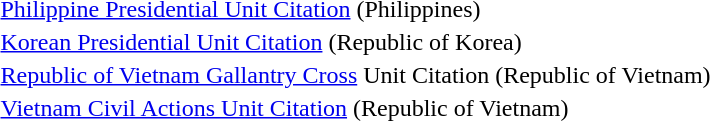<table>
<tr>
<td></td>
<td><a href='#'>Philippine Presidential Unit Citation</a> (Philippines)</td>
</tr>
<tr>
<td></td>
<td><a href='#'>Korean Presidential Unit Citation</a> (Republic of Korea)</td>
</tr>
<tr>
<td></td>
<td><a href='#'>Republic of Vietnam Gallantry Cross</a> Unit Citation (Republic of Vietnam)</td>
</tr>
<tr>
<td></td>
<td><a href='#'>Vietnam Civil Actions Unit Citation</a> (Republic of Vietnam)</td>
</tr>
</table>
